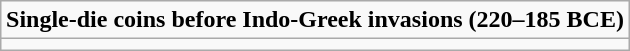<table class="wikitable" style="margin:0 auto;"  align="center"  colspan="1" cellpadding="3" style="font-size: 80%; width: 100%;">
<tr>
<td align=center colspan=1 style="font-size: 100%;"><strong>Single-die coins before Indo-Greek invasions (220–185 BCE)</strong></td>
</tr>
<tr>
<td></td>
</tr>
</table>
